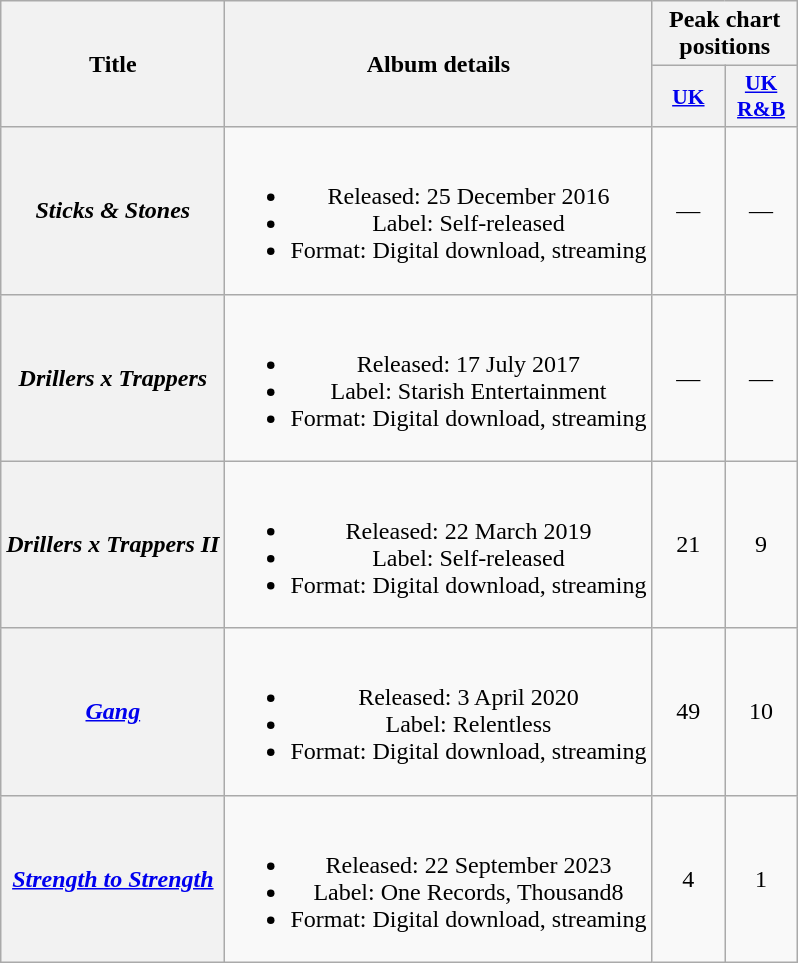<table class="wikitable plainrowheaders" style="text-align:center;">
<tr>
<th scope="col" rowspan="2">Title</th>
<th scope="col" rowspan="2">Album details</th>
<th scope="col" colspan="2">Peak chart positions</th>
</tr>
<tr>
<th scope="col" style="width:2.9em;font-size:90%;"><a href='#'>UK</a><br></th>
<th scope="col" style="width:2.9em;font-size:90%;"><a href='#'>UK<br>R&B</a><br></th>
</tr>
<tr>
<th scope="row"><em>Sticks & Stones</em><br></th>
<td><br><ul><li>Released: 25 December 2016</li><li>Label: Self-released</li><li>Format: Digital download, streaming</li></ul></td>
<td>—</td>
<td>—</td>
</tr>
<tr>
<th scope="row"><em>Drillers x Trappers</em><br></th>
<td><br><ul><li>Released: 17 July 2017</li><li>Label: Starish Entertainment</li><li>Format: Digital download, streaming</li></ul></td>
<td>—</td>
<td>—</td>
</tr>
<tr>
<th scope="row"><em>Drillers x Trappers II</em><br></th>
<td><br><ul><li>Released: 22 March 2019</li><li>Label: Self-released</li><li>Format: Digital download, streaming</li></ul></td>
<td>21</td>
<td>9</td>
</tr>
<tr>
<th scope="row"><em><a href='#'>Gang</a></em><br></th>
<td><br><ul><li>Released: 3 April 2020</li><li>Label: Relentless</li><li>Format: Digital download, streaming</li></ul></td>
<td>49</td>
<td>10</td>
</tr>
<tr>
<th scope="row"><em><a href='#'>Strength to Strength</a></em><br></th>
<td><br><ul><li>Released: 22 September 2023</li><li>Label: One Records, Thousand8</li><li>Format: Digital download, streaming</li></ul></td>
<td>4</td>
<td>1</td>
</tr>
</table>
